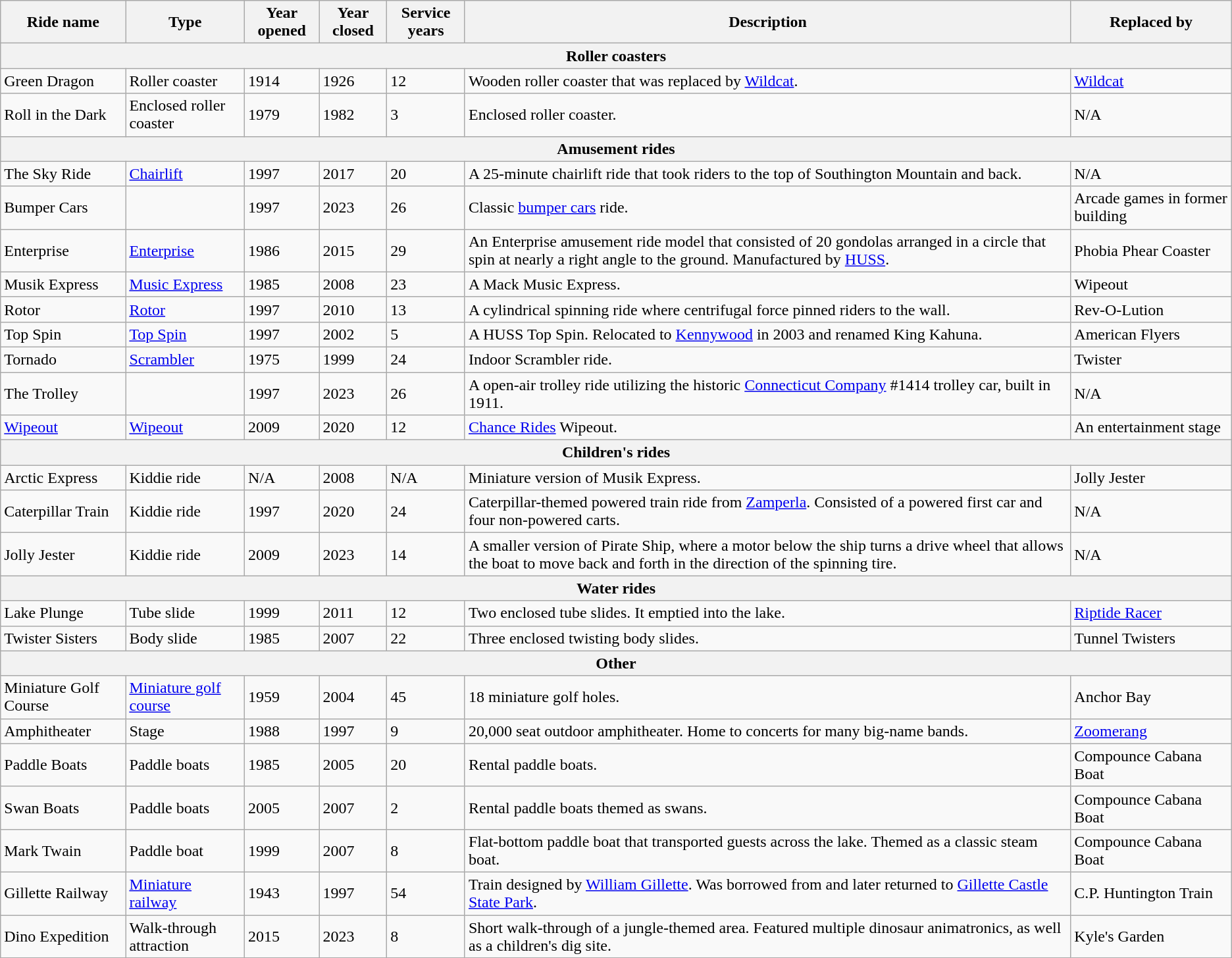<table class="wikitable sortable">
<tr>
<th>Ride name</th>
<th>Type</th>
<th>Year opened</th>
<th>Year closed</th>
<th>Service years</th>
<th>Description</th>
<th>Replaced by</th>
</tr>
<tr>
<th colspan="7">Roller coasters</th>
</tr>
<tr>
<td>Green Dragon</td>
<td>Roller coaster</td>
<td>1914</td>
<td>1926</td>
<td>12</td>
<td>Wooden roller coaster that was replaced by <a href='#'>Wildcat</a>.</td>
<td><a href='#'>Wildcat</a></td>
</tr>
<tr>
<td>Roll in the Dark</td>
<td>Enclosed roller coaster</td>
<td>1979</td>
<td>1982</td>
<td>3</td>
<td>Enclosed roller coaster.</td>
<td>N/A</td>
</tr>
<tr>
<th colspan="7">Amusement rides</th>
</tr>
<tr>
<td>The Sky Ride</td>
<td><a href='#'>Chairlift</a></td>
<td>1997</td>
<td>2017</td>
<td>20</td>
<td>A 25-minute chairlift ride that took riders to the top of Southington Mountain and back.</td>
<td>N/A</td>
</tr>
<tr>
<td>Bumper Cars</td>
<td></td>
<td>1997</td>
<td>2023</td>
<td>26</td>
<td>Classic <a href='#'>bumper cars</a> ride.</td>
<td>Arcade games in former building</td>
</tr>
<tr>
<td>Enterprise</td>
<td><a href='#'>Enterprise</a></td>
<td>1986</td>
<td>2015</td>
<td>29</td>
<td>An Enterprise amusement ride model that consisted of 20 gondolas arranged in a circle that spin at nearly a right angle to the ground. Manufactured by <a href='#'>HUSS</a>.</td>
<td>Phobia Phear Coaster</td>
</tr>
<tr>
<td>Musik Express</td>
<td><a href='#'>Music Express</a></td>
<td>1985</td>
<td>2008</td>
<td>23</td>
<td>A Mack Music Express.</td>
<td>Wipeout</td>
</tr>
<tr>
<td>Rotor</td>
<td><a href='#'>Rotor</a></td>
<td>1997</td>
<td>2010</td>
<td>13</td>
<td>A cylindrical spinning ride where centrifugal force pinned riders to the wall.</td>
<td>Rev-O-Lution</td>
</tr>
<tr>
<td>Top Spin</td>
<td><a href='#'>Top Spin</a></td>
<td>1997</td>
<td>2002</td>
<td>5</td>
<td>A HUSS Top Spin. Relocated to <a href='#'>Kennywood</a> in 2003 and renamed King Kahuna.</td>
<td>American Flyers</td>
</tr>
<tr>
<td>Tornado</td>
<td><a href='#'>Scrambler</a></td>
<td>1975</td>
<td>1999</td>
<td>24</td>
<td>Indoor Scrambler ride.</td>
<td>Twister</td>
</tr>
<tr>
<td>The Trolley</td>
<td></td>
<td>1997</td>
<td>2023</td>
<td>26</td>
<td>A  open-air trolley ride utilizing the historic <a href='#'>Connecticut Company</a> #1414 trolley car, built in 1911.</td>
<td>N/A</td>
</tr>
<tr>
<td><a href='#'>Wipeout</a></td>
<td><a href='#'>Wipeout</a></td>
<td>2009</td>
<td>2020</td>
<td>12</td>
<td><a href='#'>Chance Rides</a> Wipeout.</td>
<td>An entertainment stage</td>
</tr>
<tr>
<th colspan="7">Children's rides</th>
</tr>
<tr>
<td>Arctic Express</td>
<td>Kiddie ride</td>
<td>N/A</td>
<td>2008</td>
<td>N/A</td>
<td>Miniature version of Musik Express.</td>
<td>Jolly Jester</td>
</tr>
<tr>
<td>Caterpillar Train</td>
<td>Kiddie ride</td>
<td>1997</td>
<td>2020</td>
<td>24</td>
<td>Caterpillar-themed powered train ride from <a href='#'>Zamperla</a>. Consisted of a powered first car and four non-powered carts.</td>
<td>N/A</td>
</tr>
<tr>
<td>Jolly Jester</td>
<td>Kiddie ride</td>
<td>2009</td>
<td>2023</td>
<td>14</td>
<td>A smaller version of Pirate Ship, where a motor below the ship turns a drive wheel that allows the boat to move back and forth in the direction of the spinning tire.</td>
<td>N/A</td>
</tr>
<tr>
<th colspan="7">Water rides</th>
</tr>
<tr>
<td>Lake Plunge</td>
<td>Tube slide</td>
<td>1999</td>
<td>2011</td>
<td>12</td>
<td>Two enclosed tube slides. It emptied into the lake.</td>
<td><a href='#'>Riptide Racer</a></td>
</tr>
<tr>
<td>Twister Sisters</td>
<td>Body slide</td>
<td>1985</td>
<td>2007</td>
<td>22</td>
<td>Three enclosed twisting body slides.</td>
<td>Tunnel Twisters</td>
</tr>
<tr>
<th colspan="7">Other</th>
</tr>
<tr>
<td>Miniature Golf Course</td>
<td><a href='#'>Miniature golf course</a></td>
<td>1959</td>
<td>2004</td>
<td>45</td>
<td>18 miniature golf holes.</td>
<td>Anchor Bay</td>
</tr>
<tr>
<td>Amphitheater</td>
<td>Stage</td>
<td>1988</td>
<td>1997</td>
<td>9</td>
<td>20,000 seat outdoor amphitheater. Home to concerts for many big-name bands.</td>
<td><a href='#'>Zoomerang</a></td>
</tr>
<tr>
<td>Paddle Boats</td>
<td>Paddle boats</td>
<td>1985</td>
<td>2005</td>
<td>20</td>
<td>Rental paddle boats.</td>
<td>Compounce Cabana Boat</td>
</tr>
<tr>
<td>Swan Boats</td>
<td>Paddle boats</td>
<td>2005</td>
<td>2007</td>
<td>2</td>
<td>Rental paddle boats themed as swans.</td>
<td>Compounce Cabana Boat</td>
</tr>
<tr>
<td>Mark Twain</td>
<td>Paddle boat</td>
<td>1999</td>
<td>2007</td>
<td>8</td>
<td>Flat-bottom paddle boat that transported guests across the lake. Themed as a classic steam boat.</td>
<td>Compounce Cabana Boat</td>
</tr>
<tr>
<td>Gillette Railway</td>
<td><a href='#'>Miniature railway</a></td>
<td>1943</td>
<td>1997</td>
<td>54</td>
<td>Train designed by <a href='#'>William Gillette</a>. Was borrowed from and later returned to <a href='#'>Gillette Castle State Park</a>.</td>
<td>C.P. Huntington Train</td>
</tr>
<tr>
<td>Dino Expedition</td>
<td>Walk-through attraction</td>
<td>2015</td>
<td>2023</td>
<td>8</td>
<td>Short walk-through of a jungle-themed area. Featured multiple dinosaur animatronics, as well as a children's dig site.</td>
<td>Kyle's Garden</td>
</tr>
</table>
